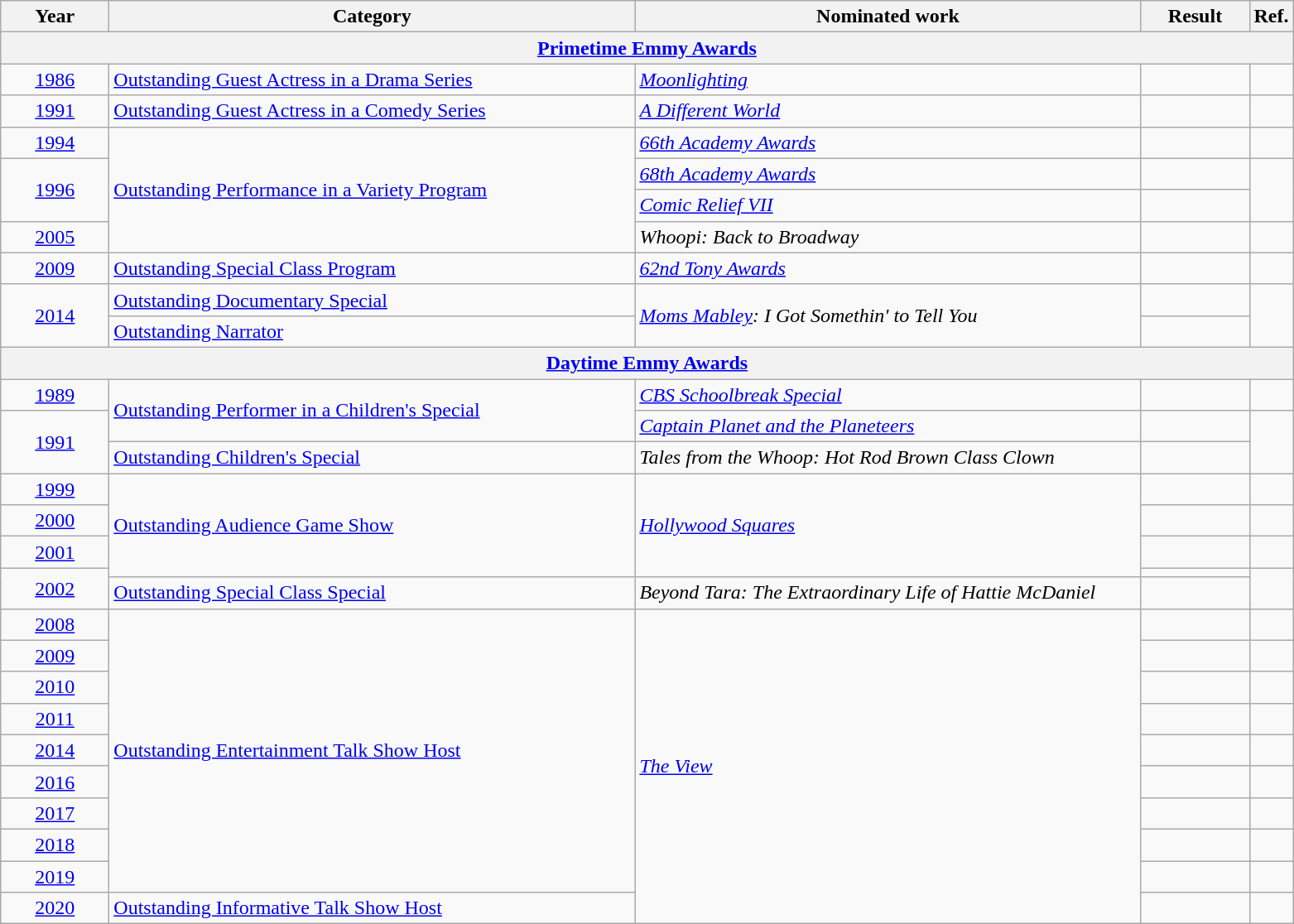<table class=wikitable>
<tr>
<th scope="col" style="width:5em;">Year</th>
<th scope="col" style="width:26em;">Category</th>
<th scope="col" style="width:25em;">Nominated work</th>
<th scope="col" style="width:5em;">Result</th>
<th>Ref.</th>
</tr>
<tr>
<th colspan=5><a href='#'>Primetime Emmy Awards</a></th>
</tr>
<tr>
<td style="text-align:center;"><a href='#'>1986</a></td>
<td><a href='#'>Outstanding Guest Actress in a Drama Series</a></td>
<td><em><a href='#'>Moonlighting</a></em></td>
<td></td>
<td style="text-align:center;"></td>
</tr>
<tr>
<td style="text-align:center;"><a href='#'>1991</a></td>
<td><a href='#'>Outstanding Guest Actress in a Comedy Series</a></td>
<td><em><a href='#'>A Different World</a></em></td>
<td></td>
<td style="text-align:center;"></td>
</tr>
<tr>
<td style="text-align:center;"><a href='#'>1994</a></td>
<td rowspan=4><a href='#'>Outstanding Performance in a Variety Program</a></td>
<td><em><a href='#'>66th Academy Awards</a></em></td>
<td></td>
<td style="text-align:center;"></td>
</tr>
<tr>
<td style="text-align:center;", rowspan=2><a href='#'>1996</a></td>
<td><em><a href='#'>68th Academy Awards</a></em></td>
<td></td>
<td style="text-align:center;", rowspan=2></td>
</tr>
<tr>
<td><em><a href='#'>Comic Relief VII</a></em></td>
<td></td>
</tr>
<tr>
<td style="text-align:center;"><a href='#'>2005</a></td>
<td><em>Whoopi: Back to Broadway</em></td>
<td></td>
<td style="text-align:center;"></td>
</tr>
<tr>
<td style="text-align:center;"><a href='#'>2009</a></td>
<td><a href='#'>Outstanding Special Class Program</a></td>
<td><em><a href='#'>62nd Tony Awards</a></em></td>
<td></td>
<td style="text-align:center;"></td>
</tr>
<tr>
<td style="text-align:center;", rowspan=2><a href='#'>2014</a></td>
<td><a href='#'>Outstanding Documentary Special</a></td>
<td rowspan=2><em><a href='#'>Moms Mabley</a>: I Got Somethin' to Tell You</em></td>
<td></td>
<td style="text-align:center;", rowspan=2></td>
</tr>
<tr>
<td><a href='#'>Outstanding Narrator</a></td>
<td></td>
</tr>
<tr>
<th colspan=5><a href='#'>Daytime Emmy Awards</a></th>
</tr>
<tr>
<td style="text-align:center;"><a href='#'>1989</a></td>
<td rowspan=2><a href='#'>Outstanding Performer in a Children's Special</a></td>
<td><em><a href='#'>CBS Schoolbreak Special</a></em></td>
<td></td>
<td></td>
</tr>
<tr>
<td style="text-align:center;", rowspan=2><a href='#'>1991</a></td>
<td><em><a href='#'>Captain Planet and the Planeteers</a></em></td>
<td></td>
<td rowspan=2></td>
</tr>
<tr>
<td><a href='#'>Outstanding Children's Special</a></td>
<td><em>Tales from the Whoop: Hot Rod Brown Class Clown</em></td>
<td></td>
</tr>
<tr>
<td style="text-align:center;"><a href='#'>1999</a></td>
<td rowspan=4><a href='#'>Outstanding Audience Game Show</a></td>
<td rowspan=4><em><a href='#'>Hollywood Squares</a></em></td>
<td></td>
<td></td>
</tr>
<tr>
<td style="text-align:center;"><a href='#'>2000</a></td>
<td></td>
<td></td>
</tr>
<tr>
<td style="text-align:center;"><a href='#'>2001</a></td>
<td></td>
<td></td>
</tr>
<tr>
<td style="text-align:center;", rowspan=2><a href='#'>2002</a></td>
<td></td>
<td rowspan=2></td>
</tr>
<tr>
<td><a href='#'>Outstanding Special Class Special</a></td>
<td><em>Beyond Tara: The Extraordinary Life of Hattie McDaniel</em></td>
<td></td>
</tr>
<tr>
<td style="text-align:center;"><a href='#'>2008</a></td>
<td rowspan=9><a href='#'>Outstanding Entertainment Talk Show Host</a></td>
<td rowspan=10><em><a href='#'>The View</a></em></td>
<td></td>
<td></td>
</tr>
<tr>
<td style="text-align:center;"><a href='#'>2009</a></td>
<td></td>
<td></td>
</tr>
<tr>
<td style="text-align:center;"><a href='#'>2010</a></td>
<td></td>
<td></td>
</tr>
<tr>
<td style="text-align:center;"><a href='#'>2011</a></td>
<td></td>
<td></td>
</tr>
<tr>
<td style="text-align:center;"><a href='#'>2014</a></td>
<td></td>
<td></td>
</tr>
<tr>
<td style="text-align:center;"><a href='#'>2016</a></td>
<td></td>
<td></td>
</tr>
<tr>
<td style="text-align:center;"><a href='#'>2017</a></td>
<td></td>
<td></td>
</tr>
<tr>
<td style="text-align:center;"><a href='#'>2018</a></td>
<td></td>
<td></td>
</tr>
<tr>
<td style="text-align:center;"><a href='#'>2019</a></td>
<td></td>
<td></td>
</tr>
<tr>
<td style="text-align:center;"><a href='#'>2020</a></td>
<td><a href='#'>Outstanding Informative Talk Show Host</a></td>
<td></td>
<td align="center"></td>
</tr>
</table>
